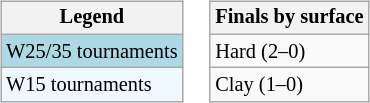<table>
<tr valign=top>
<td><br><table class="wikitable" style="font-size:85%;">
<tr>
<th>Legend</th>
</tr>
<tr style=background:lightblue>
<td>W25/35 tournaments</td>
</tr>
<tr style="background:#f0f8ff;">
<td>W15 tournaments</td>
</tr>
</table>
</td>
<td><br><table class="wikitable" style="font-size:85%;">
<tr>
<th>Finals by surface</th>
</tr>
<tr>
<td>Hard (2–0)</td>
</tr>
<tr>
<td>Clay (1–0)</td>
</tr>
</table>
</td>
</tr>
</table>
